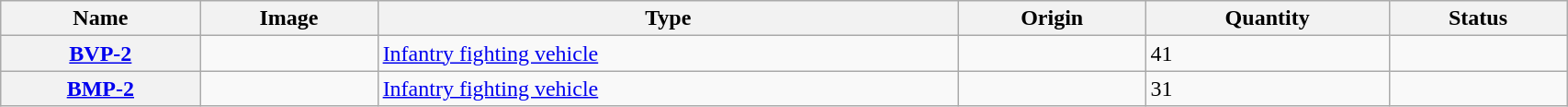<table class="wikitable" style="width:90%;">
<tr>
<th scope="col">Name</th>
<th scope="col">Image</th>
<th scope="col">Type</th>
<th scope="col">Origin</th>
<th scope="col">Quantity</th>
<th scope="col">Status</th>
</tr>
<tr>
<th scope="row"><a href='#'>BVP-2</a></th>
<td></td>
<td><a href='#'>Infantry fighting vehicle</a></td>
<td></td>
<td>41</td>
<td></td>
</tr>
<tr>
<th scope="row"><a href='#'>BMP-2</a></th>
<td></td>
<td><a href='#'>Infantry fighting vehicle</a></td>
<td></td>
<td>31</td>
<td></td>
</tr>
</table>
